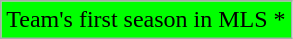<table class="wikitable">
<tr>
<td style="background-color: #0F0;">Team's first season in MLS *</td>
</tr>
</table>
